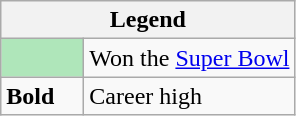<table class="wikitable mw-collapsible mw-collapsed">
<tr>
<th colspan="2">Legend</th>
</tr>
<tr>
<td style="background:#afe6ba; width:3em;"></td>
<td>Won the <a href='#'>Super Bowl</a></td>
</tr>
<tr>
<td><strong>Bold</strong></td>
<td>Career high</td>
</tr>
</table>
